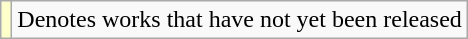<table class="wikitable">
<tr>
<td style="background:#FFFFCC;"></td>
<td>Denotes works that have not yet been released</td>
</tr>
</table>
